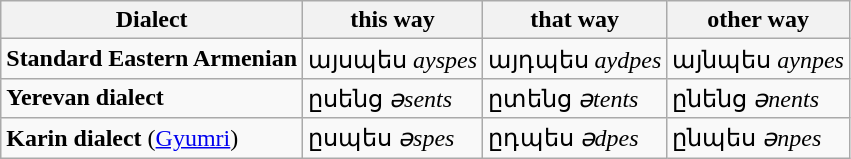<table class="wikitable">
<tr>
<th>Dialect</th>
<th>this way</th>
<th>that way</th>
<th>other way</th>
</tr>
<tr>
<td><strong>Standard Eastern Armenian</strong></td>
<td>այսպես <em>ayspes</em></td>
<td>այդպես <em>aydpes</em></td>
<td>այնպես <em>aynpes</em></td>
</tr>
<tr>
<td><strong>Yerevan dialect</strong></td>
<td>ըսենց <em>əsents</em></td>
<td>ըտենց <em>ətents</em></td>
<td>ընենց <em>ənents</em></td>
</tr>
<tr>
<td><strong>Karin dialect</strong> (<a href='#'>Gyumri</a>)</td>
<td>ըսպես <em>əspes</em></td>
<td>ըդպես <em>ədpes</em></td>
<td>ընպես <em>ənpes</em></td>
</tr>
</table>
